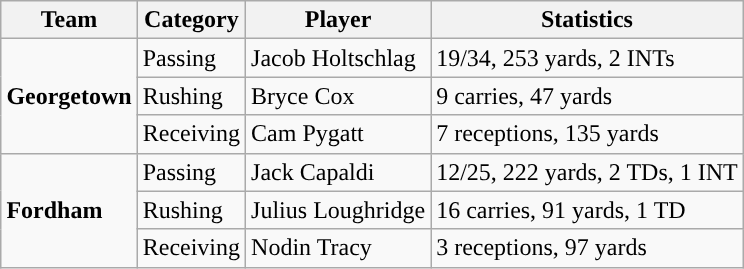<table class="wikitable" style="float: right;">
<tr>
<th>Team</th>
<th>Category</th>
<th>Player</th>
<th>Statistics</th>
</tr>
<tr>
<td rowspan=3><strong>Georgetown</strong></td>
<td>Passing</td>
<td>Jacob Holtschlag</td>
<td>19/34, 253 yards, 2 INTs</td>
</tr>
<tr>
<td>Rushing</td>
<td>Bryce Cox</td>
<td>9 carries, 47 yards</td>
</tr>
<tr>
<td>Receiving</td>
<td>Cam Pygatt</td>
<td>7 receptions, 135 yards</td>
</tr>
<tr>
<td rowspan=3><strong>Fordham</strong></td>
<td>Passing</td>
<td>Jack Capaldi</td>
<td>12/25, 222 yards, 2 TDs, 1 INT</td>
</tr>
<tr>
<td>Rushing</td>
<td>Julius Loughridge</td>
<td>16 carries, 91 yards, 1 TD</td>
</tr>
<tr>
<td>Receiving</td>
<td>Nodin Tracy</td>
<td>3 receptions, 97 yards</td>
</tr>
</table>
